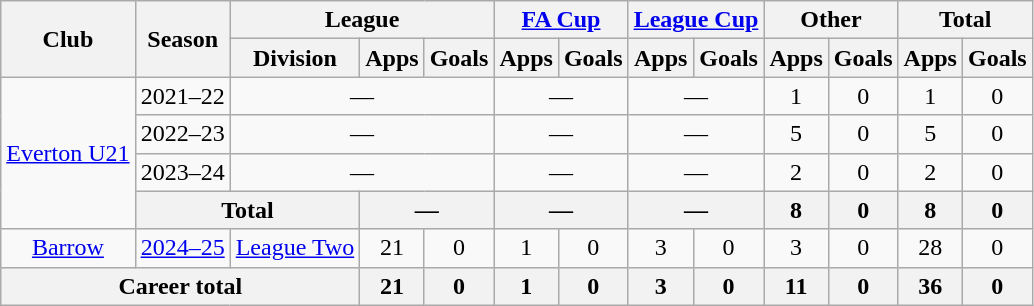<table class="wikitable" style="text-align: center;">
<tr>
<th rowspan="2">Club</th>
<th rowspan="2">Season</th>
<th colspan="3">League</th>
<th colspan="2"><a href='#'>FA Cup</a></th>
<th colspan="2"><a href='#'>League Cup</a></th>
<th colspan="2">Other</th>
<th colspan="2">Total</th>
</tr>
<tr>
<th>Division</th>
<th>Apps</th>
<th>Goals</th>
<th>Apps</th>
<th>Goals</th>
<th>Apps</th>
<th>Goals</th>
<th>Apps</th>
<th>Goals</th>
<th>Apps</th>
<th>Goals</th>
</tr>
<tr>
<td rowspan="4"><a href='#'>Everton U21</a></td>
<td>2021–22</td>
<td colspan="3">—</td>
<td colspan="2">—</td>
<td colspan="2">—</td>
<td>1</td>
<td>0</td>
<td>1</td>
<td>0</td>
</tr>
<tr>
<td>2022–23</td>
<td colspan="3">—</td>
<td colspan="2">—</td>
<td colspan="2">—</td>
<td>5</td>
<td>0</td>
<td>5</td>
<td>0</td>
</tr>
<tr>
<td>2023–24</td>
<td colspan="3">—</td>
<td colspan="2">—</td>
<td colspan="2">—</td>
<td>2</td>
<td>0</td>
<td>2</td>
<td>0</td>
</tr>
<tr>
<th colspan="2">Total</th>
<th colspan="2">—</th>
<th colspan="2">—</th>
<th colspan="2">—</th>
<th>8</th>
<th>0</th>
<th>8</th>
<th>0</th>
</tr>
<tr>
<td><a href='#'>Barrow</a></td>
<td><a href='#'>2024–25</a></td>
<td><a href='#'>League Two</a></td>
<td>21</td>
<td>0</td>
<td>1</td>
<td>0</td>
<td>3</td>
<td>0</td>
<td>3</td>
<td>0</td>
<td>28</td>
<td>0</td>
</tr>
<tr>
<th colspan="3">Career total</th>
<th>21</th>
<th>0</th>
<th>1</th>
<th>0</th>
<th>3</th>
<th>0</th>
<th>11</th>
<th>0</th>
<th>36</th>
<th>0</th>
</tr>
</table>
